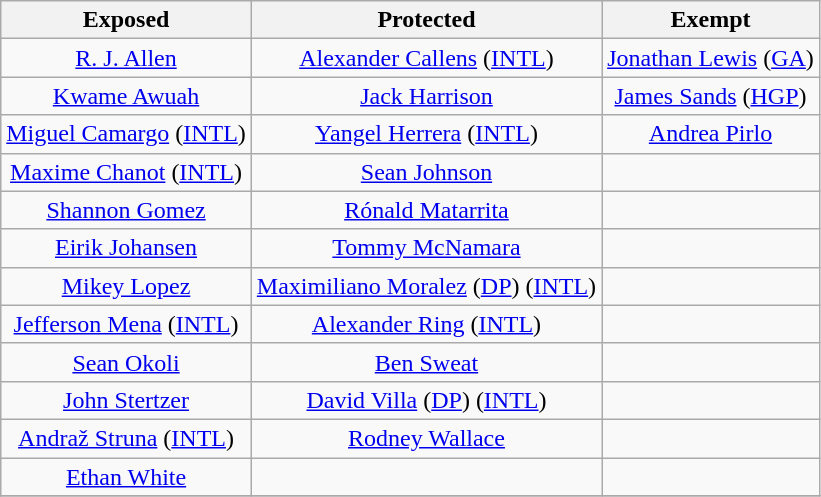<table class="wikitable" style="text-align:center">
<tr>
<th>Exposed</th>
<th>Protected</th>
<th>Exempt</th>
</tr>
<tr>
<td><a href='#'>R. J. Allen</a></td>
<td><a href='#'>Alexander Callens</a> (<a href='#'>INTL</a>)</td>
<td><a href='#'>Jonathan Lewis</a> (<a href='#'>GA</a>)</td>
</tr>
<tr>
<td><a href='#'>Kwame Awuah</a></td>
<td><a href='#'>Jack Harrison</a></td>
<td><a href='#'>James Sands</a> (<a href='#'>HGP</a>)</td>
</tr>
<tr>
<td><a href='#'>Miguel Camargo</a> (<a href='#'>INTL</a>)</td>
<td><a href='#'>Yangel Herrera</a> (<a href='#'>INTL</a>)</td>
<td><a href='#'>Andrea Pirlo</a></td>
</tr>
<tr>
<td><a href='#'>Maxime Chanot</a> (<a href='#'>INTL</a>)</td>
<td><a href='#'>Sean Johnson</a></td>
<td></td>
</tr>
<tr>
<td><a href='#'>Shannon Gomez</a></td>
<td><a href='#'>Rónald Matarrita</a></td>
<td></td>
</tr>
<tr>
<td><a href='#'>Eirik Johansen</a></td>
<td><a href='#'>Tommy McNamara</a></td>
<td></td>
</tr>
<tr>
<td><a href='#'>Mikey Lopez</a></td>
<td><a href='#'>Maximiliano Moralez</a> (<a href='#'>DP</a>) (<a href='#'>INTL</a>)</td>
<td></td>
</tr>
<tr>
<td><a href='#'>Jefferson Mena</a> (<a href='#'>INTL</a>)</td>
<td><a href='#'>Alexander Ring</a> (<a href='#'>INTL</a>)</td>
<td></td>
</tr>
<tr>
<td><a href='#'>Sean Okoli</a></td>
<td><a href='#'>Ben Sweat</a></td>
<td></td>
</tr>
<tr>
<td><a href='#'>John Stertzer</a></td>
<td><a href='#'>David Villa</a> (<a href='#'>DP</a>) (<a href='#'>INTL</a>)</td>
<td></td>
</tr>
<tr>
<td><a href='#'>Andraž Struna</a> (<a href='#'>INTL</a>)</td>
<td><a href='#'>Rodney Wallace</a></td>
<td></td>
</tr>
<tr>
<td><a href='#'>Ethan White</a></td>
<td></td>
<td></td>
</tr>
<tr>
</tr>
</table>
